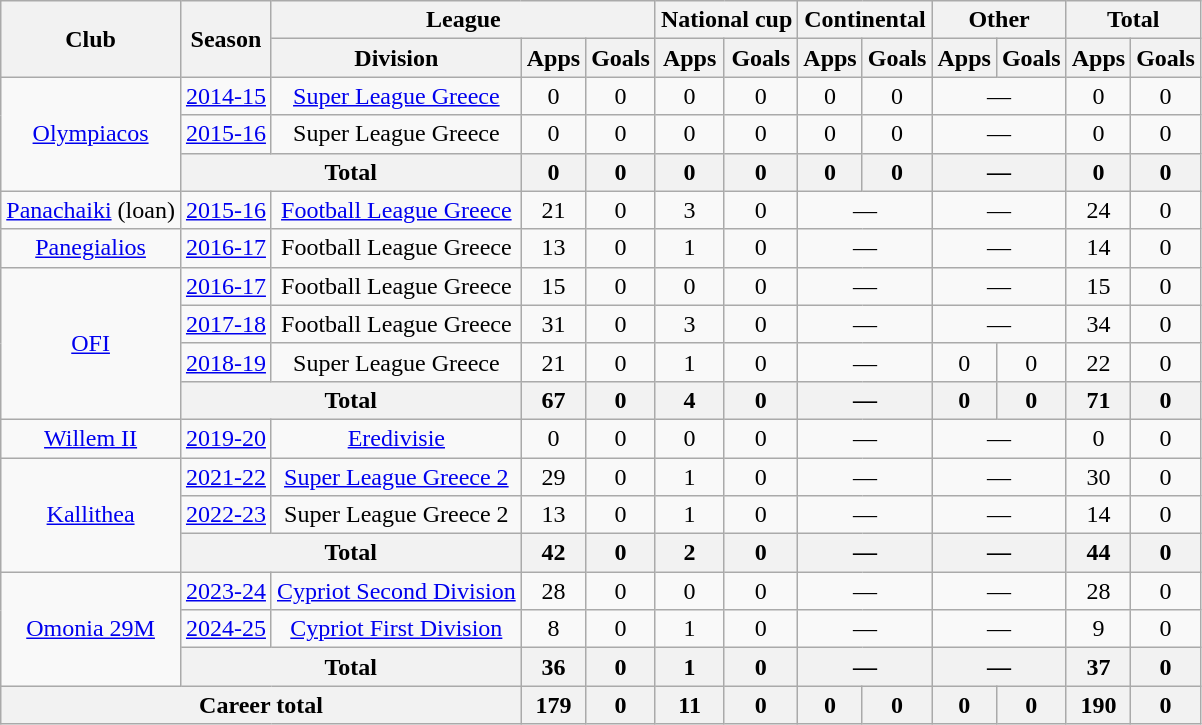<table class="wikitable" style="text-align: center">
<tr>
<th rowspan="2">Club</th>
<th rowspan="2">Season</th>
<th colspan="3">League</th>
<th colspan="2">National cup</th>
<th colspan="2">Continental</th>
<th colspan="2">Other</th>
<th colspan="2">Total</th>
</tr>
<tr>
<th>Division</th>
<th>Apps</th>
<th>Goals</th>
<th>Apps</th>
<th>Goals</th>
<th>Apps</th>
<th>Goals</th>
<th>Apps</th>
<th>Goals</th>
<th>Apps</th>
<th>Goals</th>
</tr>
<tr>
<td rowspan="3"><a href='#'>Olympiacos</a></td>
<td><a href='#'>2014-15</a></td>
<td><a href='#'>Super League Greece</a></td>
<td>0</td>
<td>0</td>
<td>0</td>
<td>0</td>
<td>0</td>
<td>0</td>
<td colspan="2">—</td>
<td>0</td>
<td>0</td>
</tr>
<tr>
<td><a href='#'>2015-16</a></td>
<td>Super League Greece</td>
<td>0</td>
<td>0</td>
<td>0</td>
<td>0</td>
<td>0</td>
<td>0</td>
<td colspan="2">—</td>
<td>0</td>
<td>0</td>
</tr>
<tr>
<th colspan="2">Total</th>
<th>0</th>
<th>0</th>
<th>0</th>
<th>0</th>
<th>0</th>
<th>0</th>
<th colspan="2">—</th>
<th>0</th>
<th>0</th>
</tr>
<tr>
<td><a href='#'>Panachaiki</a> (loan)</td>
<td><a href='#'>2015-16</a></td>
<td><a href='#'>Football League Greece</a></td>
<td>21</td>
<td>0</td>
<td>3</td>
<td>0</td>
<td colspan="2">—</td>
<td colspan="2">—</td>
<td>24</td>
<td>0</td>
</tr>
<tr>
<td><a href='#'>Panegialios</a></td>
<td><a href='#'>2016-17</a></td>
<td>Football League Greece</td>
<td>13</td>
<td>0</td>
<td>1</td>
<td>0</td>
<td colspan="2">—</td>
<td colspan="2">—</td>
<td>14</td>
<td>0</td>
</tr>
<tr>
<td rowspan="4"><a href='#'>OFI</a></td>
<td><a href='#'>2016-17</a></td>
<td>Football League Greece</td>
<td>15</td>
<td>0</td>
<td>0</td>
<td>0</td>
<td colspan="2">—</td>
<td colspan="2">—</td>
<td>15</td>
<td>0</td>
</tr>
<tr>
<td><a href='#'>2017-18</a></td>
<td>Football League Greece</td>
<td>31</td>
<td>0</td>
<td>3</td>
<td>0</td>
<td colspan="2">—</td>
<td colspan="2">—</td>
<td>34</td>
<td>0</td>
</tr>
<tr>
<td><a href='#'>2018-19</a></td>
<td>Super League Greece</td>
<td>21</td>
<td>0</td>
<td>1</td>
<td>0</td>
<td colspan="2">—</td>
<td>0</td>
<td>0</td>
<td>22</td>
<td>0</td>
</tr>
<tr>
<th colspan="2">Total</th>
<th>67</th>
<th>0</th>
<th>4</th>
<th>0</th>
<th colspan="2">—</th>
<th>0</th>
<th>0</th>
<th>71</th>
<th>0</th>
</tr>
<tr>
<td><a href='#'>Willem II</a></td>
<td><a href='#'>2019-20</a></td>
<td><a href='#'>Eredivisie</a></td>
<td>0</td>
<td>0</td>
<td>0</td>
<td>0</td>
<td colspan="2">—</td>
<td colspan="2">—</td>
<td>0</td>
<td>0</td>
</tr>
<tr>
<td rowspan="3"><a href='#'>Kallithea</a></td>
<td><a href='#'>2021-22</a></td>
<td><a href='#'>Super League Greece 2</a></td>
<td>29</td>
<td>0</td>
<td>1</td>
<td>0</td>
<td colspan="2">—</td>
<td colspan="2">—</td>
<td>30</td>
<td>0</td>
</tr>
<tr>
<td><a href='#'>2022-23</a></td>
<td>Super League Greece 2</td>
<td>13</td>
<td>0</td>
<td>1</td>
<td>0</td>
<td colspan="2">—</td>
<td colspan="2">—</td>
<td>14</td>
<td>0</td>
</tr>
<tr>
<th colspan="2">Total</th>
<th>42</th>
<th>0</th>
<th>2</th>
<th>0</th>
<th colspan="2">—</th>
<th colspan="2">—</th>
<th>44</th>
<th>0</th>
</tr>
<tr>
<td rowspan="3"><a href='#'>Omonia 29M</a></td>
<td><a href='#'>2023-24</a></td>
<td><a href='#'>Cypriot Second Division</a></td>
<td>28</td>
<td>0</td>
<td>0</td>
<td>0</td>
<td colspan="2">—</td>
<td colspan="2">—</td>
<td>28</td>
<td>0</td>
</tr>
<tr>
<td><a href='#'>2024-25</a></td>
<td><a href='#'>Cypriot First Division</a></td>
<td>8</td>
<td>0</td>
<td>1</td>
<td>0</td>
<td colspan="2">—</td>
<td colspan="2">—</td>
<td>9</td>
<td>0</td>
</tr>
<tr>
<th colspan="2">Total</th>
<th>36</th>
<th>0</th>
<th>1</th>
<th>0</th>
<th colspan="2">—</th>
<th colspan="2">—</th>
<th>37</th>
<th>0</th>
</tr>
<tr>
<th colspan="3">Career total</th>
<th>179</th>
<th>0</th>
<th>11</th>
<th>0</th>
<th>0</th>
<th>0</th>
<th>0</th>
<th>0</th>
<th>190</th>
<th>0</th>
</tr>
</table>
